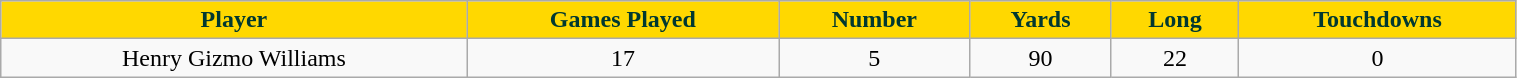<table class="wikitable" width="80%">
<tr align="center"  style="background:#FFD800;color:#003831;">
<td><strong>Player</strong></td>
<td><strong>Games Played</strong></td>
<td><strong>Number</strong></td>
<td><strong>Yards</strong></td>
<td><strong>Long</strong></td>
<td><strong>Touchdowns</strong></td>
</tr>
<tr align="center" bgcolor="">
<td>Henry Gizmo Williams</td>
<td>17</td>
<td>5</td>
<td>90</td>
<td>22</td>
<td>0</td>
</tr>
</table>
